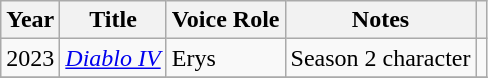<table class="wikitable unsortable">
<tr>
<th>Year</th>
<th>Title</th>
<th>Voice Role</th>
<th>Notes</th>
<th></th>
</tr>
<tr>
<td>2023</td>
<td><em><a href='#'>Diablo IV</a></em></td>
<td>Erys</td>
<td>Season 2 character</td>
<td></td>
</tr>
<tr>
</tr>
</table>
